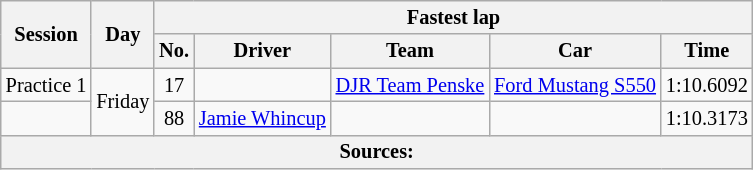<table class="wikitable" style="font-size: 85%">
<tr>
<th rowspan="2">Session</th>
<th rowspan="2">Day</th>
<th colspan="5">Fastest lap</th>
</tr>
<tr>
<th>No.</th>
<th>Driver</th>
<th>Team</th>
<th>Car</th>
<th>Time</th>
</tr>
<tr>
<td>Practice 1</td>
<td rowspan=2>Friday</td>
<td align="center">17</td>
<td></td>
<td><a href='#'>DJR Team Penske</a></td>
<td><a href='#'>Ford Mustang S550</a></td>
<td>1:10.6092</td>
</tr>
<tr>
<td></td>
<td align="center">88</td>
<td> <a href='#'>Jamie Whincup</a></td>
<td></td>
<td></td>
<td>1:10.3173</td>
</tr>
<tr>
<th colspan=7>Sources:</th>
</tr>
</table>
